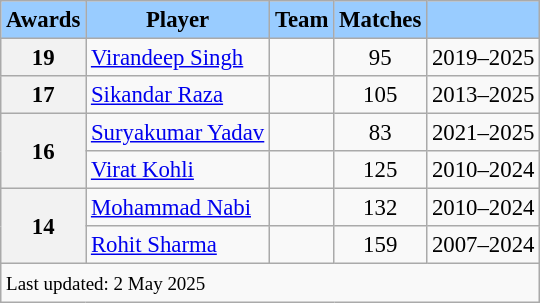<table class="wikitable sortable defaultleft" style="font-size: 95%">
<tr>
<th style="background-color:#9cf;" scope="col">Awards</th>
<th style="background-color:#9cf;" scope="col">Player</th>
<th style="background-color:#9cf;" scope="col">Team</th>
<th style="background-color:#9cf;" scope="col">Matches</th>
<th style="background-color:#9cf;" scope="col"></th>
</tr>
<tr>
<th scope="row">19</th>
<td><a href='#'>Virandeep Singh</a></td>
<td></td>
<td style="text-align:center;">95</td>
<td style="text-align:center;">2019–2025</td>
</tr>
<tr>
<th scope="row">17</th>
<td><a href='#'>Sikandar Raza</a></td>
<td></td>
<td style="text-align:center;">105</td>
<td style="text-align:center;">2013–2025</td>
</tr>
<tr>
<th scope="row" rowspan=2>16</th>
<td><a href='#'>Suryakumar Yadav</a></td>
<td></td>
<td style="text-align:center;">83</td>
<td style="text-align:center;">2021–2025</td>
</tr>
<tr>
<td><a href='#'>Virat Kohli</a></td>
<td></td>
<td style="text-align:center;">125</td>
<td style="text-align:center;">2010–2024</td>
</tr>
<tr>
<th scope="row" rowspan=2>14</th>
<td><a href='#'>Mohammad Nabi</a></td>
<td></td>
<td style="text-align:center;">132</td>
<td style="text-align:center;">2010–2024</td>
</tr>
<tr>
<td><a href='#'>Rohit Sharma</a></td>
<td></td>
<td style="text-align:center;">159</td>
<td style="text-align:center;">2007–2024</td>
</tr>
<tr class="sortbottom">
<td colspan="5" style="text-align:left;"><small>Last updated: 2 May 2025</small></td>
</tr>
</table>
